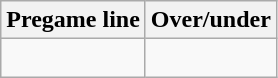<table class="wikitable">
<tr align="center">
<th style=>Pregame line</th>
<th style=>Over/under</th>
</tr>
<tr align="center">
<td> </td>
<td> </td>
</tr>
</table>
